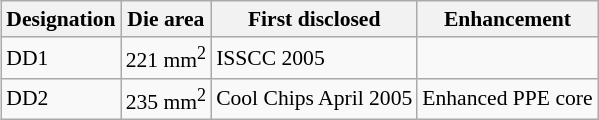<table class="wikitable" align="right" style="font-size:90%">
<tr>
<th>Designation</th>
<th>Die area</th>
<th>First disclosed</th>
<th>Enhancement</th>
</tr>
<tr>
<td>DD1</td>
<td>221 mm<sup>2</sup></td>
<td>ISSCC 2005</td>
<td></td>
</tr>
<tr>
<td>DD2</td>
<td>235 mm<sup>2</sup></td>
<td>Cool Chips April 2005</td>
<td>Enhanced PPE core</td>
</tr>
</table>
